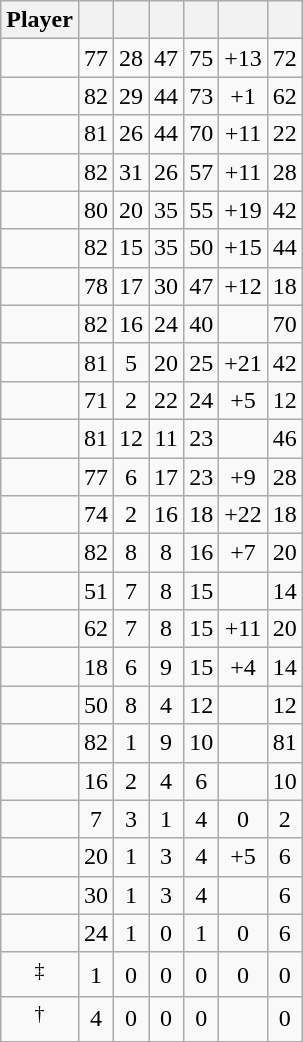<table class="wikitable sortable" style="text-align:center;">
<tr>
<th>Player</th>
<th></th>
<th></th>
<th></th>
<th></th>
<th data-sort-type="number"></th>
<th></th>
</tr>
<tr>
<td></td>
<td>77</td>
<td>28</td>
<td>47</td>
<td>75</td>
<td>+13</td>
<td>72</td>
</tr>
<tr>
<td></td>
<td>82</td>
<td>29</td>
<td>44</td>
<td>73</td>
<td>+1</td>
<td>62</td>
</tr>
<tr>
<td></td>
<td>81</td>
<td>26</td>
<td>44</td>
<td>70</td>
<td>+11</td>
<td>22</td>
</tr>
<tr>
<td></td>
<td>82</td>
<td>31</td>
<td>26</td>
<td>57</td>
<td>+11</td>
<td>28</td>
</tr>
<tr>
<td></td>
<td>80</td>
<td>20</td>
<td>35</td>
<td>55</td>
<td>+19</td>
<td>42</td>
</tr>
<tr>
<td></td>
<td>82</td>
<td>15</td>
<td>35</td>
<td>50</td>
<td>+15</td>
<td>44</td>
</tr>
<tr>
<td></td>
<td>78</td>
<td>17</td>
<td>30</td>
<td>47</td>
<td>+12</td>
<td>18</td>
</tr>
<tr>
<td></td>
<td>82</td>
<td>16</td>
<td>24</td>
<td>40</td>
<td></td>
<td>70</td>
</tr>
<tr>
<td></td>
<td>81</td>
<td>5</td>
<td>20</td>
<td>25</td>
<td>+21</td>
<td>42</td>
</tr>
<tr>
<td></td>
<td>71</td>
<td>2</td>
<td>22</td>
<td>24</td>
<td>+5</td>
<td>12</td>
</tr>
<tr>
<td></td>
<td>81</td>
<td>12</td>
<td>11</td>
<td>23</td>
<td></td>
<td>46</td>
</tr>
<tr>
<td></td>
<td>77</td>
<td>6</td>
<td>17</td>
<td>23</td>
<td>+9</td>
<td>28</td>
</tr>
<tr>
<td></td>
<td>74</td>
<td>2</td>
<td>16</td>
<td>18</td>
<td>+22</td>
<td>18</td>
</tr>
<tr>
<td></td>
<td>82</td>
<td>8</td>
<td>8</td>
<td>16</td>
<td>+7</td>
<td>20</td>
</tr>
<tr>
<td></td>
<td>51</td>
<td>7</td>
<td>8</td>
<td>15</td>
<td></td>
<td>14</td>
</tr>
<tr>
<td></td>
<td>62</td>
<td>7</td>
<td>8</td>
<td>15</td>
<td>+11</td>
<td>20</td>
</tr>
<tr>
<td></td>
<td>18</td>
<td>6</td>
<td>9</td>
<td>15</td>
<td>+4</td>
<td>14</td>
</tr>
<tr>
<td></td>
<td>50</td>
<td>8</td>
<td>4</td>
<td>12</td>
<td></td>
<td>12</td>
</tr>
<tr>
<td></td>
<td>82</td>
<td>1</td>
<td>9</td>
<td>10</td>
<td></td>
<td>81</td>
</tr>
<tr>
<td></td>
<td>16</td>
<td>2</td>
<td>4</td>
<td>6</td>
<td></td>
<td>10</td>
</tr>
<tr>
<td></td>
<td>7</td>
<td>3</td>
<td>1</td>
<td>4</td>
<td>0</td>
<td>2</td>
</tr>
<tr>
<td></td>
<td>20</td>
<td>1</td>
<td>3</td>
<td>4</td>
<td>+5</td>
<td>6</td>
</tr>
<tr>
<td></td>
<td>30</td>
<td>1</td>
<td>3</td>
<td>4</td>
<td></td>
<td>6</td>
</tr>
<tr>
<td></td>
<td>24</td>
<td>1</td>
<td>0</td>
<td>1</td>
<td>0</td>
<td>6</td>
</tr>
<tr>
<td><sup>‡</sup></td>
<td>1</td>
<td>0</td>
<td>0</td>
<td>0</td>
<td>0</td>
<td>0</td>
</tr>
<tr>
<td><sup>†</sup></td>
<td>4</td>
<td>0</td>
<td>0</td>
<td>0</td>
<td></td>
<td>0</td>
</tr>
</table>
